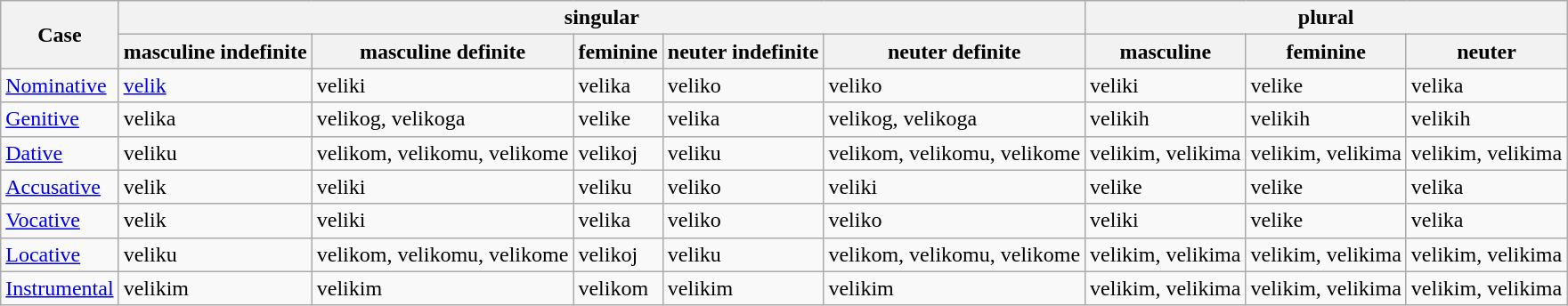<table class="wikitable">
<tr>
<th rowspan="2">Case</th>
<th colspan="5">singular</th>
<th colspan="3">plural</th>
</tr>
<tr>
<th colspan="1">masculine indefinite</th>
<th colspan="1">masculine definite</th>
<th colspan="1">feminine</th>
<th colspan="1">neuter indefinite</th>
<th colspan="1">neuter definite</th>
<th colspan="1">masculine</th>
<th colspan="1">feminine</th>
<th colspan="1">neuter</th>
</tr>
<tr>
<td><a href='#'>Nominative</a></td>
<td><a href='#'>velik</a></td>
<td>veliki</td>
<td>velika</td>
<td>veliko</td>
<td>veliko</td>
<td>veliki</td>
<td>velike</td>
<td>velika</td>
</tr>
<tr>
<td><a href='#'>Genitive</a></td>
<td>velika</td>
<td>velikog, velikoga</td>
<td>velike</td>
<td>velika</td>
<td>velikog, velikoga</td>
<td>velikih</td>
<td>velikih</td>
<td>velikih</td>
</tr>
<tr>
<td><a href='#'>Dative</a></td>
<td>veliku</td>
<td>velikom, velikomu, velikome</td>
<td>velikoj</td>
<td>veliku</td>
<td>velikom, velikomu, velikome</td>
<td>velikim, velikima</td>
<td>velikim, velikima</td>
<td>velikim, velikima</td>
</tr>
<tr>
<td><a href='#'>Accusative</a></td>
<td>velik</td>
<td>veliki</td>
<td>veliku</td>
<td>veliko</td>
<td>veliki</td>
<td>velike</td>
<td>velike</td>
<td>velika</td>
</tr>
<tr>
<td><a href='#'>Vocative</a></td>
<td>velik</td>
<td>veliki</td>
<td>velika</td>
<td>veliko</td>
<td>veliko</td>
<td>veliki</td>
<td>velike</td>
<td>velika</td>
</tr>
<tr>
<td><a href='#'>Locative</a></td>
<td>veliku</td>
<td>velikom, velikomu, velikome</td>
<td>velikoj</td>
<td>veliku</td>
<td>velikom, velikomu, velikome</td>
<td>velikim, velikima</td>
<td>velikim, velikima</td>
<td>velikim, velikima</td>
</tr>
<tr>
<td><a href='#'>Instrumental</a></td>
<td>velikim</td>
<td>velikim</td>
<td>velikom</td>
<td>velikim</td>
<td>velikim</td>
<td>velikim, velikima</td>
<td>velikim, velikima</td>
<td>velikim, velikima</td>
</tr>
</table>
